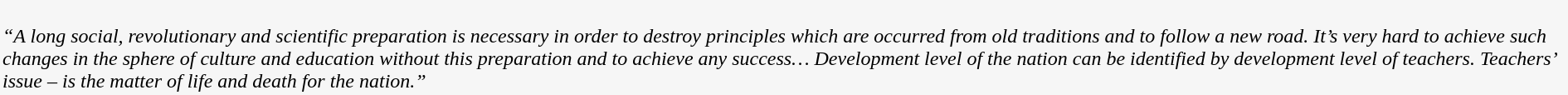<table border="0" cellpadding="2" cellspacing="2" align="center">
<tr>
<td width="50%" style="background:#f6f6f6;"><br><em>“A long social, revolutionary and scientific preparation is necessary in order to destroy principles which are occurred from old traditions and to follow a new road. It’s very hard to achieve such changes in the sphere of culture and education without this preparation and to achieve any success… Development level of the nation can be identified by development level of teachers. Teachers’ issue – is the matter of life and death for the nation.”</em></td>
</tr>
</table>
